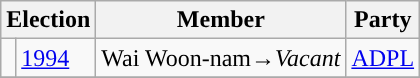<table class="wikitable">
<tr>
<th colspan="2">Election</th>
<th>Member</th>
<th>Party</th>
</tr>
<tr>
<td style="background-color: "></td>
<td><a href='#'>1994</a></td>
<td>Wai Woon-nam→<em>Vacant</em></td>
<td><a href='#'>ADPL</a></td>
</tr>
<tr>
</tr>
</table>
